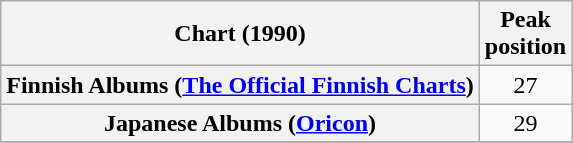<table class="wikitable sortable plainrowheaders">
<tr>
<th>Chart (1990)</th>
<th>Peak<br>position</th>
</tr>
<tr>
<th scope="row">Finnish Albums (<a href='#'>The Official Finnish Charts</a>)</th>
<td align="center">27</td>
</tr>
<tr>
<th scope="row">Japanese Albums (<a href='#'>Oricon</a>)</th>
<td align="center">29</td>
</tr>
<tr>
</tr>
</table>
